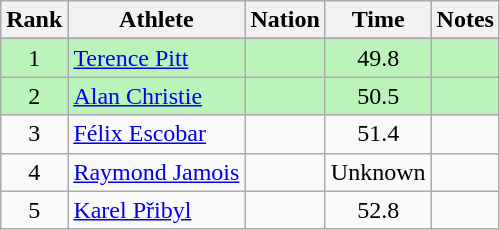<table class="wikitable sortable" style="text-align:center">
<tr>
<th>Rank</th>
<th>Athlete</th>
<th>Nation</th>
<th>Time</th>
<th>Notes</th>
</tr>
<tr>
</tr>
<tr bgcolor=bbf3bb>
<td>1</td>
<td align=left><a href='#'>Terence Pitt</a></td>
<td align=left></td>
<td>49.8</td>
<td></td>
</tr>
<tr bgcolor=bbf3bb>
<td>2</td>
<td align=left><a href='#'>Alan Christie</a></td>
<td align=left></td>
<td>50.5</td>
<td></td>
</tr>
<tr>
<td>3</td>
<td align=left><a href='#'>Félix Escobar</a></td>
<td align=left></td>
<td>51.4</td>
<td></td>
</tr>
<tr>
<td>4</td>
<td align=left><a href='#'>Raymond Jamois</a></td>
<td align=left></td>
<td>Unknown</td>
<td></td>
</tr>
<tr>
<td>5</td>
<td align=left><a href='#'>Karel Přibyl</a></td>
<td align=left></td>
<td>52.8</td>
<td></td>
</tr>
</table>
